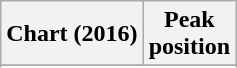<table class="wikitable sortable plainrowheaders" style="text-align:center">
<tr>
<th scope="col">Chart (2016)</th>
<th scope="col">Peak<br> position</th>
</tr>
<tr>
</tr>
<tr>
</tr>
</table>
